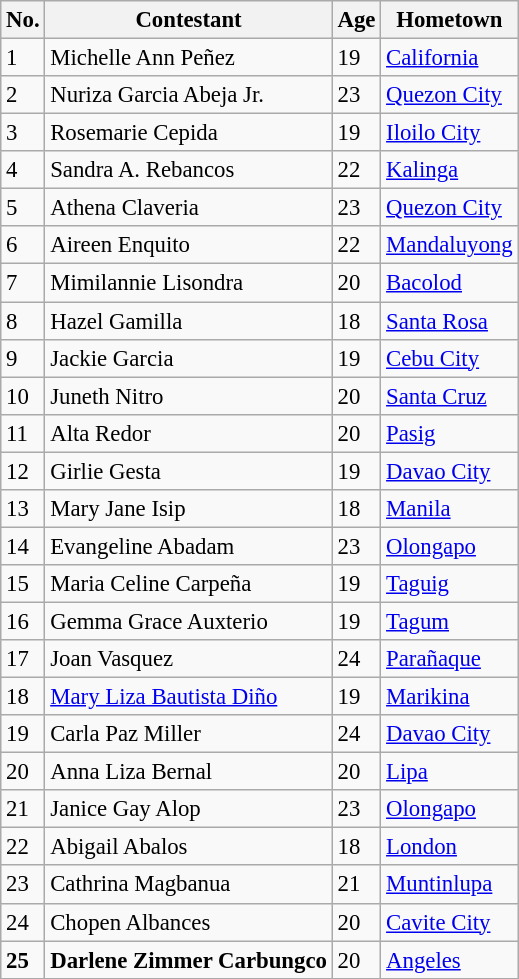<table class="wikitable sortable" style="font-size: 95%;">
<tr>
<th>No.</th>
<th>Contestant</th>
<th>Age</th>
<th>Hometown</th>
</tr>
<tr>
<td>1</td>
<td>Michelle Ann Peñez</td>
<td>19</td>
<td><a href='#'>California</a></td>
</tr>
<tr>
<td>2</td>
<td>Nuriza Garcia Abeja Jr.</td>
<td>23</td>
<td><a href='#'>Quezon City</a></td>
</tr>
<tr>
<td>3</td>
<td>Rosemarie Cepida</td>
<td>19</td>
<td><a href='#'>Iloilo City</a></td>
</tr>
<tr>
<td>4</td>
<td>Sandra A. Rebancos</td>
<td>22</td>
<td><a href='#'>Kalinga</a></td>
</tr>
<tr>
<td>5</td>
<td>Athena Claveria</td>
<td>23</td>
<td><a href='#'>Quezon City</a></td>
</tr>
<tr>
<td>6</td>
<td>Aireen Enquito</td>
<td>22</td>
<td><a href='#'>Mandaluyong</a></td>
</tr>
<tr>
<td>7</td>
<td>Mimilannie Lisondra</td>
<td>20</td>
<td><a href='#'>Bacolod</a></td>
</tr>
<tr>
<td>8</td>
<td>Hazel Gamilla</td>
<td>18</td>
<td><a href='#'>Santa Rosa</a></td>
</tr>
<tr>
<td>9</td>
<td>Jackie Garcia</td>
<td>19</td>
<td><a href='#'>Cebu City</a></td>
</tr>
<tr>
<td>10</td>
<td>Juneth Nitro</td>
<td>20</td>
<td><a href='#'>Santa Cruz</a></td>
</tr>
<tr>
<td>11</td>
<td>Alta Redor</td>
<td>20</td>
<td><a href='#'>Pasig</a></td>
</tr>
<tr>
<td>12</td>
<td>Girlie Gesta</td>
<td>19</td>
<td><a href='#'>Davao City</a></td>
</tr>
<tr>
<td>13</td>
<td>Mary Jane Isip</td>
<td>18</td>
<td><a href='#'>Manila</a></td>
</tr>
<tr>
<td>14</td>
<td>Evangeline Abadam</td>
<td>23</td>
<td><a href='#'>Olongapo</a></td>
</tr>
<tr>
<td>15</td>
<td>Maria Celine Carpeña</td>
<td>19</td>
<td><a href='#'>Taguig</a></td>
</tr>
<tr>
<td>16</td>
<td>Gemma Grace Auxterio</td>
<td>19</td>
<td><a href='#'>Tagum</a></td>
</tr>
<tr>
<td>17</td>
<td>Joan Vasquez</td>
<td>24</td>
<td><a href='#'>Parañaque</a></td>
</tr>
<tr>
<td>18</td>
<td><a href='#'>Mary Liza Bautista Diño</a></td>
<td>19</td>
<td><a href='#'>Marikina</a></td>
</tr>
<tr>
<td>19</td>
<td>Carla Paz Miller</td>
<td>24</td>
<td><a href='#'>Davao City</a></td>
</tr>
<tr>
<td>20</td>
<td>Anna Liza Bernal</td>
<td>20</td>
<td><a href='#'>Lipa</a></td>
</tr>
<tr>
<td>21</td>
<td>Janice Gay Alop</td>
<td>23</td>
<td><a href='#'>Olongapo</a></td>
</tr>
<tr>
<td>22</td>
<td>Abigail Abalos</td>
<td>18</td>
<td><a href='#'>London</a></td>
</tr>
<tr>
<td>23</td>
<td>Cathrina Magbanua</td>
<td>21</td>
<td><a href='#'>Muntinlupa</a></td>
</tr>
<tr>
<td>24</td>
<td>Chopen Albances</td>
<td>20</td>
<td><a href='#'>Cavite City</a></td>
</tr>
<tr>
<td><strong>25</strong></td>
<td><strong>Darlene Zimmer Carbungco</strong></td>
<td>20</td>
<td><a href='#'>Angeles</a></td>
</tr>
</table>
